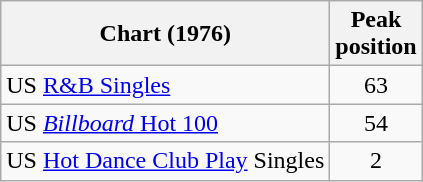<table class="wikitable">
<tr>
<th align="left">Chart (1976)</th>
<th align="left">Peak<br>position</th>
</tr>
<tr>
<td align="left">US <a href='#'>R&B Singles</a></td>
<td style="text-align:center;">63</td>
</tr>
<tr>
<td align="left">US <a href='#'><em>Billboard</em> Hot 100</a></td>
<td style="text-align:center;">54</td>
</tr>
<tr>
<td align="left">US <a href='#'>Hot Dance Club Play</a> Singles </td>
<td style="text-align:center;">2 </td>
</tr>
</table>
